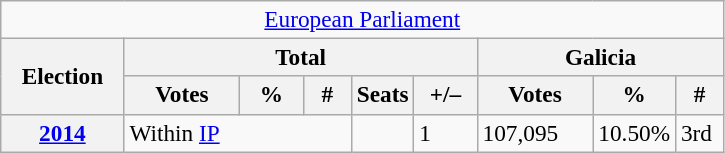<table class="wikitable" style="font-size:97%; text-align:left;">
<tr>
<td colspan="9" align="center"><a href='#'>European Parliament</a></td>
</tr>
<tr>
<th rowspan="2" width="75">Election</th>
<th colspan="5">Total</th>
<th colspan="3">Galicia</th>
</tr>
<tr>
<th width="70">Votes</th>
<th width="35">%</th>
<th width="25">#</th>
<th>Seats</th>
<th width="35">+/–</th>
<th width="70">Votes</th>
<th width="35">%</th>
<th width="25">#</th>
</tr>
<tr>
<th><a href='#'>2014</a></th>
<td colspan="3">Within <a href='#'>IP</a></td>
<td></td>
<td>1</td>
<td>107,095</td>
<td>10.50%</td>
<td>3rd</td>
</tr>
</table>
